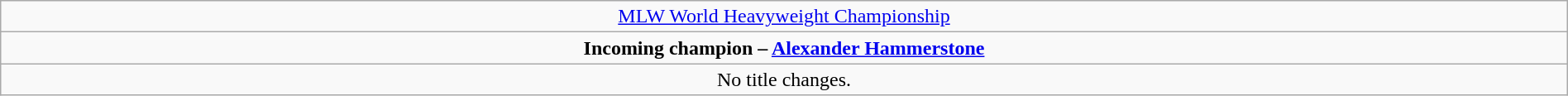<table class="wikitable" style="text-align:center; width:100%;">
<tr>
<td style="text-align: center;"><a href='#'>MLW World Heavyweight Championship</a></td>
</tr>
<tr>
<td style="text-align: center;"><strong>Incoming champion – <a href='#'>Alexander Hammerstone</a></strong></td>
</tr>
<tr>
<td>No title changes.</td>
</tr>
</table>
